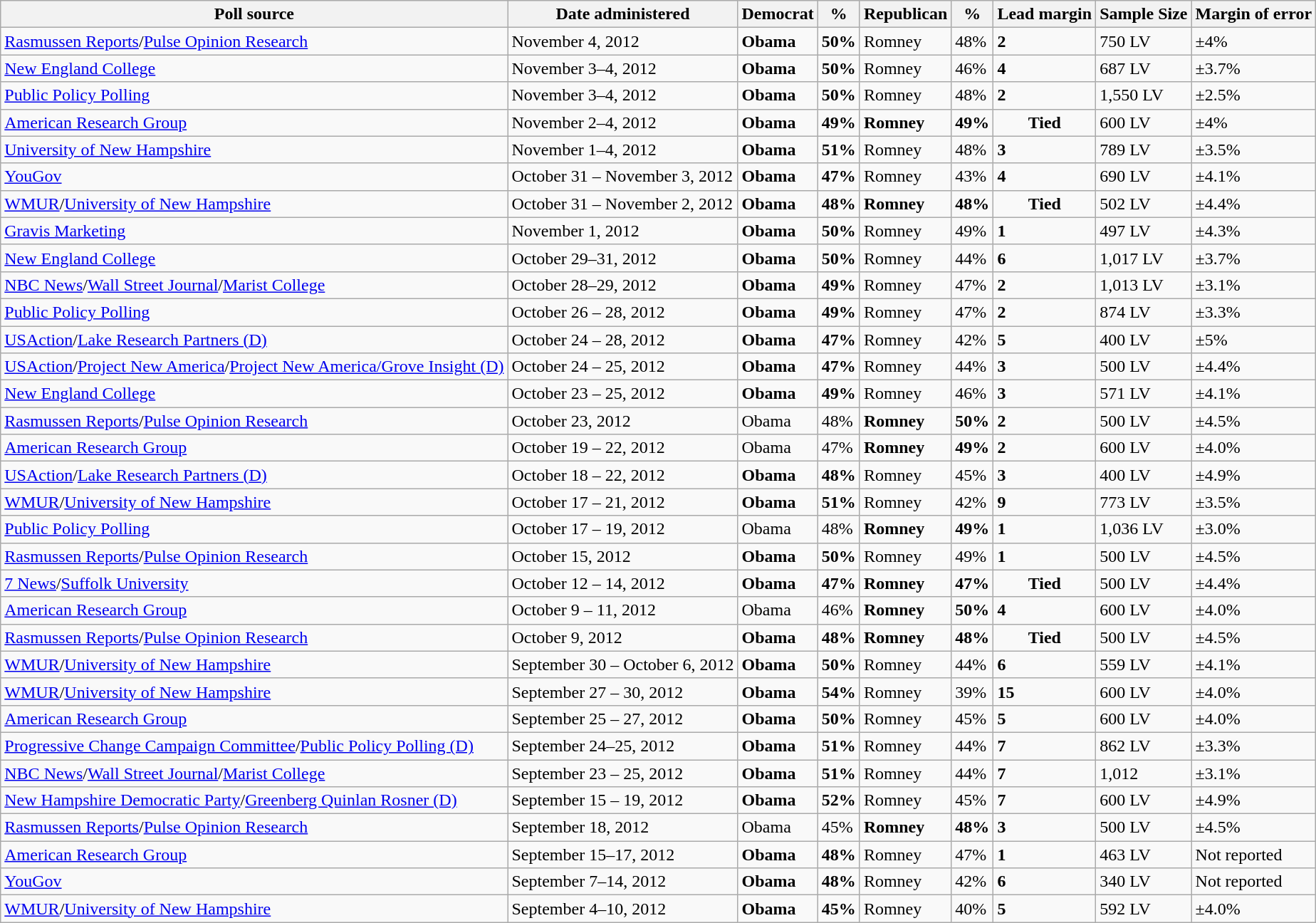<table class="wikitable">
<tr valign=bottom>
<th>Poll source</th>
<th>Date administered</th>
<th>Democrat</th>
<th>%</th>
<th>Republican</th>
<th>%</th>
<th>Lead margin</th>
<th>Sample Size</th>
<th>Margin of error</th>
</tr>
<tr>
<td><a href='#'>Rasmussen Reports</a>/<a href='#'>Pulse Opinion Research</a></td>
<td>November 4, 2012</td>
<td><strong>Obama</strong></td>
<td><strong>50%</strong></td>
<td>Romney</td>
<td>48%</td>
<td><strong>2</strong></td>
<td>750 LV</td>
<td>±4%</td>
</tr>
<tr>
<td><a href='#'>New England College</a></td>
<td>November 3–4, 2012</td>
<td><strong>Obama</strong></td>
<td><strong>50%</strong></td>
<td>Romney</td>
<td>46%</td>
<td><strong>4</strong></td>
<td>687 LV</td>
<td>±3.7%</td>
</tr>
<tr>
<td><a href='#'>Public Policy Polling</a></td>
<td>November 3–4, 2012</td>
<td><strong>Obama</strong></td>
<td><strong>50%</strong></td>
<td>Romney</td>
<td>48%</td>
<td><strong>2</strong></td>
<td>1,550 LV</td>
<td>±2.5%</td>
</tr>
<tr>
<td><a href='#'>American Research Group</a></td>
<td>November 2–4, 2012</td>
<td><strong>Obama</strong></td>
<td><strong>49%</strong></td>
<td><strong>Romney</strong></td>
<td><strong>49%</strong></td>
<td align=center><strong>Tied</strong></td>
<td>600 LV</td>
<td>±4%</td>
</tr>
<tr>
<td><a href='#'>University of New Hampshire</a></td>
<td>November 1–4, 2012</td>
<td><strong>Obama</strong></td>
<td><strong>51%</strong></td>
<td>Romney</td>
<td>48%</td>
<td><strong>3</strong></td>
<td>789 LV</td>
<td>±3.5%</td>
</tr>
<tr>
<td><a href='#'>YouGov</a></td>
<td>October 31 – November 3, 2012</td>
<td><strong>Obama</strong></td>
<td><strong>47%</strong></td>
<td>Romney</td>
<td>43%</td>
<td><strong>4</strong></td>
<td>690 LV</td>
<td>±4.1%</td>
</tr>
<tr>
<td><a href='#'>WMUR</a>/<a href='#'>University of New Hampshire</a></td>
<td>October 31 – November 2, 2012</td>
<td><strong>Obama</strong></td>
<td><strong>48%</strong></td>
<td><strong>Romney</strong></td>
<td><strong>48%</strong></td>
<td align=center><strong>Tied</strong></td>
<td>502 LV</td>
<td>±4.4%</td>
</tr>
<tr>
<td><a href='#'>Gravis Marketing</a></td>
<td>November 1, 2012</td>
<td><strong>Obama</strong></td>
<td><strong>50%</strong></td>
<td>Romney</td>
<td>49%</td>
<td><strong>1</strong></td>
<td>497 LV</td>
<td>±4.3%</td>
</tr>
<tr>
<td><a href='#'>New England College</a></td>
<td>October 29–31, 2012</td>
<td><strong>Obama</strong></td>
<td><strong>50%</strong></td>
<td>Romney</td>
<td>44%</td>
<td><strong>6</strong></td>
<td>1,017 LV</td>
<td>±3.7%</td>
</tr>
<tr>
<td><a href='#'>NBC News</a>/<a href='#'>Wall Street Journal</a>/<a href='#'>Marist College</a></td>
<td>October 28–29, 2012</td>
<td><strong>Obama</strong></td>
<td><strong>49%</strong></td>
<td>Romney</td>
<td>47%</td>
<td><strong>2</strong></td>
<td>1,013 LV</td>
<td>±3.1%</td>
</tr>
<tr>
<td><a href='#'>Public Policy Polling</a></td>
<td>October 26 – 28, 2012</td>
<td><strong>Obama</strong></td>
<td><strong>49%</strong></td>
<td>Romney</td>
<td>47%</td>
<td><strong>2</strong></td>
<td>874 LV</td>
<td>±3.3%</td>
</tr>
<tr>
<td><a href='#'>USAction</a>/<a href='#'>Lake Research Partners (D)</a></td>
<td>October 24 – 28, 2012</td>
<td><strong>Obama</strong></td>
<td><strong>47%</strong></td>
<td>Romney</td>
<td>42%</td>
<td><strong>5</strong></td>
<td>400 LV</td>
<td>±5%</td>
</tr>
<tr>
<td><a href='#'>USAction</a>/<a href='#'>Project New America</a>/<a href='#'>Project New America/Grove Insight (D)</a></td>
<td>October 24 – 25, 2012</td>
<td><strong>Obama</strong></td>
<td><strong>47%</strong></td>
<td>Romney</td>
<td>44%</td>
<td><strong>3</strong></td>
<td>500 LV</td>
<td>±4.4%</td>
</tr>
<tr>
<td><a href='#'>New England College</a></td>
<td>October 23 – 25, 2012</td>
<td><strong>Obama</strong></td>
<td><strong>49%</strong></td>
<td>Romney</td>
<td>46%</td>
<td><strong>3</strong></td>
<td>571 LV</td>
<td>±4.1%</td>
</tr>
<tr>
<td><a href='#'>Rasmussen Reports</a>/<a href='#'>Pulse Opinion Research</a></td>
<td>October 23, 2012</td>
<td>Obama</td>
<td>48%</td>
<td><strong>Romney</strong></td>
<td><strong>50%</strong></td>
<td><strong>2</strong></td>
<td>500 LV</td>
<td>±4.5%</td>
</tr>
<tr>
<td><a href='#'>American Research Group</a></td>
<td>October 19 – 22, 2012</td>
<td>Obama</td>
<td>47%</td>
<td><strong>Romney</strong></td>
<td><strong>49%</strong></td>
<td><strong>2</strong></td>
<td>600 LV</td>
<td>±4.0%</td>
</tr>
<tr>
<td><a href='#'>USAction</a>/<a href='#'>Lake Research Partners (D)</a></td>
<td>October 18 – 22, 2012</td>
<td><strong>Obama</strong></td>
<td><strong>48%</strong></td>
<td>Romney</td>
<td>45%</td>
<td><strong>3</strong></td>
<td>400 LV</td>
<td>±4.9%</td>
</tr>
<tr>
<td><a href='#'>WMUR</a>/<a href='#'>University of New Hampshire</a></td>
<td>October 17 – 21, 2012</td>
<td><strong>Obama</strong></td>
<td><strong>51%</strong></td>
<td>Romney</td>
<td>42%</td>
<td><strong>9</strong></td>
<td>773 LV</td>
<td>±3.5%</td>
</tr>
<tr>
<td><a href='#'>Public Policy Polling</a></td>
<td>October 17 – 19, 2012</td>
<td>Obama</td>
<td>48%</td>
<td><strong>Romney</strong></td>
<td><strong>49%</strong></td>
<td><strong>1</strong></td>
<td>1,036 LV</td>
<td>±3.0%</td>
</tr>
<tr>
<td><a href='#'>Rasmussen Reports</a>/<a href='#'>Pulse Opinion Research</a></td>
<td>October 15, 2012</td>
<td><strong>Obama</strong></td>
<td><strong>50%</strong></td>
<td>Romney</td>
<td>49%</td>
<td><strong>1</strong></td>
<td>500 LV</td>
<td>±4.5%</td>
</tr>
<tr>
<td><a href='#'>7 News</a>/<a href='#'>Suffolk University</a></td>
<td>October 12 – 14, 2012</td>
<td><strong>Obama</strong></td>
<td><strong>47%</strong></td>
<td><strong>Romney</strong></td>
<td><strong>47%</strong></td>
<td align=center><strong>Tied</strong></td>
<td>500 LV</td>
<td>±4.4%</td>
</tr>
<tr>
<td><a href='#'>American Research Group</a></td>
<td>October 9 – 11, 2012</td>
<td>Obama</td>
<td>46%</td>
<td><strong>Romney</strong></td>
<td><strong>50%</strong></td>
<td><strong>4</strong></td>
<td>600 LV</td>
<td>±4.0%</td>
</tr>
<tr>
<td><a href='#'>Rasmussen Reports</a>/<a href='#'>Pulse Opinion Research</a></td>
<td>October 9, 2012</td>
<td><strong>Obama</strong></td>
<td><strong>48%</strong></td>
<td><strong>Romney</strong></td>
<td><strong>48%</strong></td>
<td align=center><strong>Tied</strong></td>
<td>500 LV</td>
<td>±4.5%</td>
</tr>
<tr>
<td><a href='#'>WMUR</a>/<a href='#'>University of New Hampshire</a></td>
<td>September 30 – October 6, 2012</td>
<td><strong>Obama</strong></td>
<td><strong>50%</strong></td>
<td>Romney</td>
<td>44%</td>
<td><strong>6</strong></td>
<td>559 LV</td>
<td>±4.1%</td>
</tr>
<tr>
<td><a href='#'>WMUR</a>/<a href='#'>University of New Hampshire</a></td>
<td>September 27 – 30, 2012</td>
<td><strong>Obama</strong></td>
<td><strong>54%</strong></td>
<td>Romney</td>
<td>39%</td>
<td><strong>15</strong></td>
<td>600 LV</td>
<td>±4.0%</td>
</tr>
<tr>
<td><a href='#'>American Research Group</a></td>
<td>September 25 – 27, 2012</td>
<td><strong>Obama</strong></td>
<td><strong>50%</strong></td>
<td>Romney</td>
<td>45%</td>
<td><strong>5</strong></td>
<td>600 LV</td>
<td>±4.0%</td>
</tr>
<tr>
<td><a href='#'>Progressive Change Campaign Committee</a>/<a href='#'>Public Policy Polling (D)</a></td>
<td>September 24–25, 2012</td>
<td><strong>Obama</strong></td>
<td><strong>51%</strong></td>
<td>Romney</td>
<td>44%</td>
<td><strong>7</strong></td>
<td>862 LV</td>
<td>±3.3%</td>
</tr>
<tr>
<td><a href='#'>NBC News</a>/<a href='#'>Wall Street Journal</a>/<a href='#'>Marist College</a></td>
<td>September 23 – 25, 2012</td>
<td><strong>Obama</strong></td>
<td><strong>51%</strong></td>
<td>Romney</td>
<td>44%</td>
<td><strong>7</strong></td>
<td>1,012</td>
<td>±3.1%</td>
</tr>
<tr>
<td><a href='#'>New Hampshire Democratic Party</a>/<a href='#'>Greenberg Quinlan Rosner (D)</a></td>
<td>September 15 – 19, 2012</td>
<td><strong>Obama</strong></td>
<td><strong>52%</strong></td>
<td>Romney</td>
<td>45%</td>
<td><strong>7</strong></td>
<td>600 LV</td>
<td>±4.9%</td>
</tr>
<tr>
<td><a href='#'>Rasmussen Reports</a>/<a href='#'>Pulse Opinion Research</a></td>
<td>September 18, 2012</td>
<td>Obama</td>
<td>45%</td>
<td><strong>Romney</strong></td>
<td><strong>48%</strong></td>
<td><strong>3</strong></td>
<td>500 LV</td>
<td>±4.5%</td>
</tr>
<tr>
<td><a href='#'>American Research Group</a></td>
<td>September 15–17, 2012</td>
<td><strong>Obama</strong></td>
<td><strong>48%</strong></td>
<td>Romney</td>
<td>47%</td>
<td><strong>1</strong></td>
<td>463 LV</td>
<td>Not reported</td>
</tr>
<tr>
<td><a href='#'>YouGov</a></td>
<td>September 7–14, 2012</td>
<td><strong>Obama</strong></td>
<td><strong>48%</strong></td>
<td>Romney</td>
<td>42%</td>
<td><strong>6</strong></td>
<td>340 LV</td>
<td>Not reported</td>
</tr>
<tr>
<td><a href='#'>WMUR</a>/<a href='#'>University of New Hampshire</a></td>
<td>September 4–10, 2012</td>
<td><strong>Obama</strong></td>
<td><strong>45%</strong></td>
<td>Romney</td>
<td>40%</td>
<td><strong>5</strong></td>
<td>592 LV</td>
<td>±4.0%</td>
</tr>
</table>
